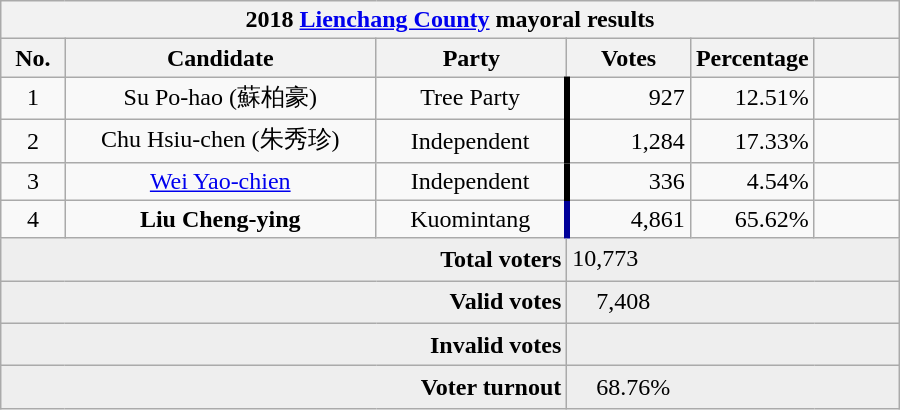<table class="wikitable collapsible" style="text-align:center; margin:1em auto;">
<tr>
<th colspan="6">2018 <a href='#'>Lienchang County</a> mayoral results</th>
</tr>
<tr>
<th width=35>No.</th>
<th width=200>Candidate</th>
<th width=120>Party</th>
<th width=75>Votes</th>
<th width=75>Percentage</th>
<th width=49></th>
</tr>
<tr>
<td>1</td>
<td>Su Po-hao (蘇柏豪)</td>
<td> Tree Party</td>
<td style="border-left:4px solid #000000;" align="right">927</td>
<td align="right">12.51%</td>
<td align="center"></td>
</tr>
<tr>
<td>2</td>
<td>Chu Hsiu-chen (朱秀珍)</td>
<td> Independent</td>
<td style="border-left:4px solid #000000;" align="right">1,284</td>
<td align="right">17.33%</td>
<td align="center"></td>
</tr>
<tr>
<td>3</td>
<td><a href='#'>Wei Yao-chien</a></td>
<td> Independent</td>
<td style="border-left:4px solid #000000;" align="right">336</td>
<td align="right">4.54%</td>
<td align="center"></td>
</tr>
<tr>
<td>4</td>
<td><strong>Liu Cheng-ying</strong></td>
<td> Kuomintang</td>
<td style="border-left:4px solid #000099;" align="right">4,861</td>
<td align="right">65.62%</td>
<td align="center"></td>
</tr>
<tr bgcolor=EEEEEE>
<td colspan="3" align="right"><strong>Total voters</strong></td>
<td colspan="3" align="left">10,773　</td>
</tr>
<tr bgcolor=EEEEEE>
<td colspan="3" align="right"><strong>Valid votes</strong></td>
<td colspan="3" align="left">　7,408</td>
</tr>
<tr bgcolor=EEEEEE>
<td colspan="3" align="right"><strong>Invalid votes</strong></td>
<td colspan="3" align="left">　</td>
</tr>
<tr bgcolor=EEEEEE>
<td colspan="3" align="right"><strong>Voter turnout</strong></td>
<td colspan="3" align="left">　68.76%</td>
</tr>
</table>
